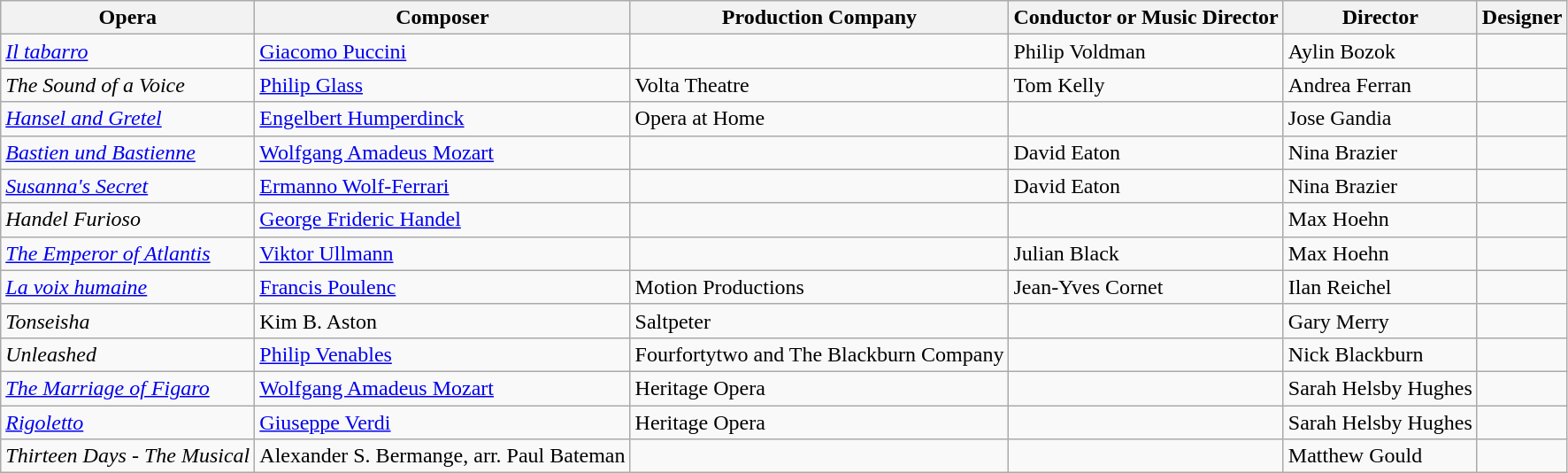<table class="wikitable sortable">
<tr>
<th>Opera</th>
<th>Composer</th>
<th>Production Company</th>
<th>Conductor or Music Director</th>
<th>Director</th>
<th>Designer</th>
</tr>
<tr>
<td><em><a href='#'>Il tabarro</a></em> </td>
<td><a href='#'>Giacomo Puccini</a></td>
<td></td>
<td>Philip Voldman</td>
<td>Aylin Bozok</td>
<td></td>
</tr>
<tr>
<td><em>The Sound of a Voice</em></td>
<td><a href='#'>Philip Glass</a></td>
<td>Volta Theatre</td>
<td>Tom Kelly</td>
<td>Andrea Ferran</td>
<td></td>
</tr>
<tr>
<td><em><a href='#'>Hansel and Gretel</a></em></td>
<td><a href='#'>Engelbert Humperdinck</a></td>
<td>Opera at Home</td>
<td></td>
<td>Jose Gandia</td>
<td></td>
</tr>
<tr>
<td><em><a href='#'>Bastien und Bastienne</a></em></td>
<td><a href='#'>Wolfgang Amadeus Mozart</a></td>
<td></td>
<td>David Eaton</td>
<td>Nina Brazier</td>
<td></td>
</tr>
<tr>
<td><em><a href='#'>Susanna's Secret</a></em></td>
<td><a href='#'>Ermanno Wolf-Ferrari</a></td>
<td></td>
<td>David Eaton</td>
<td>Nina Brazier</td>
<td></td>
</tr>
<tr>
<td><em>Handel Furioso</em></td>
<td><a href='#'>George Frideric Handel</a></td>
<td></td>
<td></td>
<td>Max Hoehn</td>
<td></td>
</tr>
<tr>
<td><em><a href='#'>The Emperor of Atlantis</a></em></td>
<td><a href='#'>Viktor Ullmann</a></td>
<td></td>
<td>Julian Black</td>
<td>Max Hoehn</td>
<td></td>
</tr>
<tr>
<td><em><a href='#'>La voix humaine</a></em></td>
<td><a href='#'>Francis Poulenc</a></td>
<td>Motion Productions</td>
<td>Jean-Yves Cornet</td>
<td>Ilan Reichel</td>
<td></td>
</tr>
<tr>
<td><em>Tonseisha</em></td>
<td>Kim B. Aston</td>
<td>Saltpeter</td>
<td></td>
<td>Gary Merry</td>
<td></td>
</tr>
<tr>
<td><em>Unleashed</em></td>
<td><a href='#'>Philip Venables</a></td>
<td>Fourfortytwo and The Blackburn Company</td>
<td></td>
<td>Nick Blackburn</td>
<td></td>
</tr>
<tr>
<td><em><a href='#'>The Marriage of Figaro</a></em></td>
<td><a href='#'>Wolfgang Amadeus Mozart</a></td>
<td>Heritage Opera</td>
<td></td>
<td>Sarah Helsby Hughes</td>
<td></td>
</tr>
<tr>
<td><em><a href='#'>Rigoletto</a></em></td>
<td><a href='#'>Giuseppe Verdi</a></td>
<td>Heritage Opera</td>
<td></td>
<td>Sarah Helsby Hughes</td>
<td></td>
</tr>
<tr>
<td><em>Thirteen Days - The Musical</em></td>
<td>Alexander S. Bermange, arr. Paul Bateman</td>
<td></td>
<td></td>
<td>Matthew Gould</td>
<td></td>
</tr>
</table>
